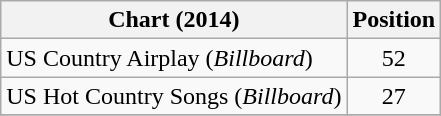<table class="wikitable sortable">
<tr>
<th scope="col">Chart (2014)</th>
<th scope="col">Position</th>
</tr>
<tr>
<td>US Country Airplay (<em>Billboard</em>)</td>
<td align="center">52</td>
</tr>
<tr>
<td>US Hot Country Songs (<em>Billboard</em>)</td>
<td align="center">27</td>
</tr>
<tr>
</tr>
</table>
